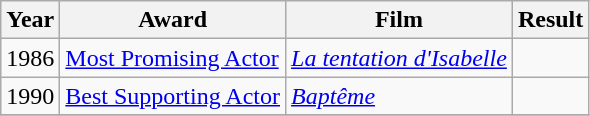<table class="wikitable">
<tr>
<th>Year</th>
<th>Award</th>
<th>Film</th>
<th>Result</th>
</tr>
<tr>
<td>1986</td>
<td><a href='#'>Most Promising Actor</a></td>
<td><em><a href='#'>La tentation d'Isabelle</a></em></td>
<td></td>
</tr>
<tr>
<td>1990</td>
<td><a href='#'>Best Supporting Actor</a></td>
<td><em><a href='#'>Baptême</a></em></td>
<td></td>
</tr>
<tr>
</tr>
</table>
